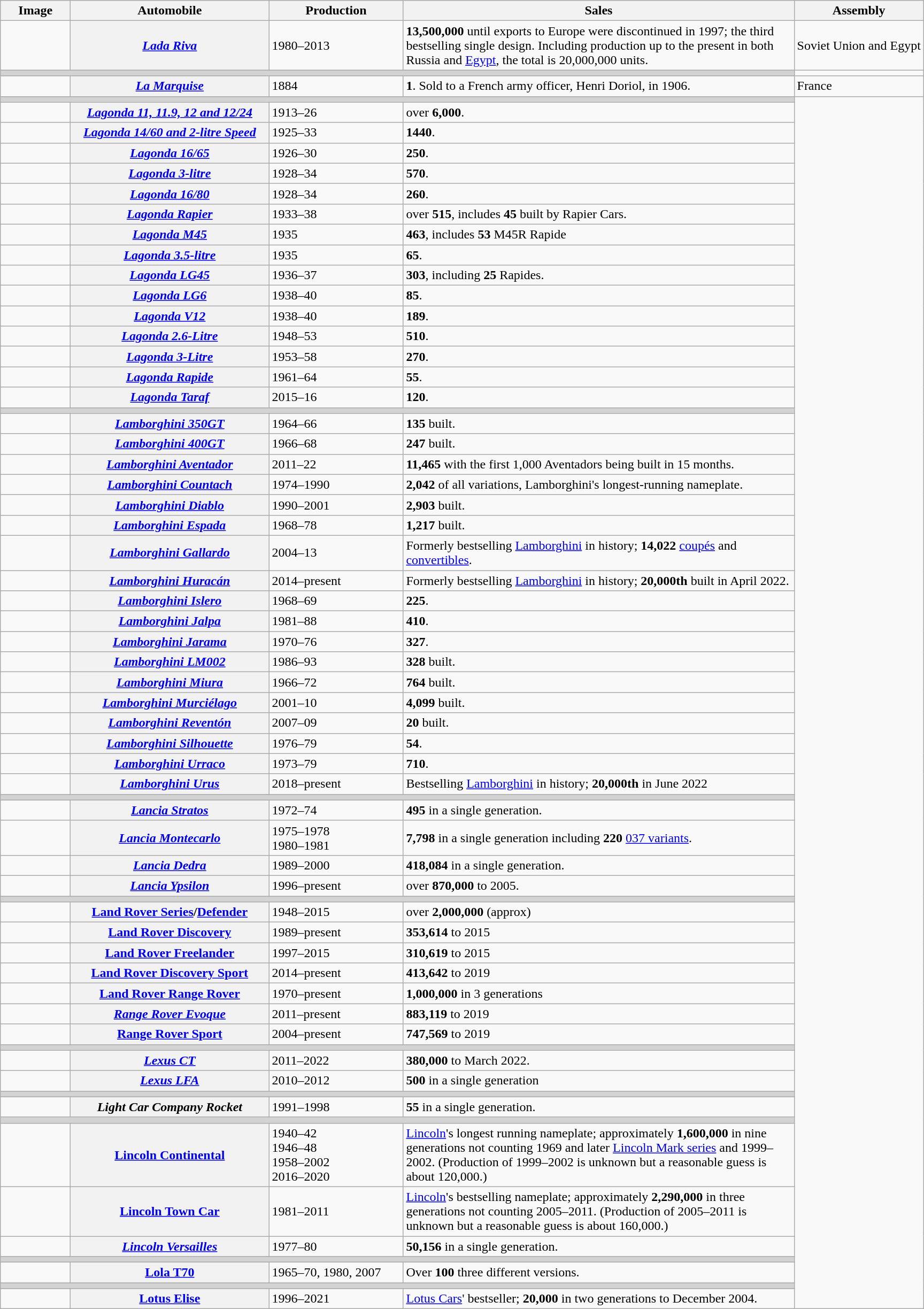<table class="wikitable">
<tr>
<th style="width:5em">Image</th>
<th style="width:15em">Automobile</th>
<th style="width:10em">Production</th>
<th style="width:30em">Sales</th>
<th style+"width:15em">Assembly</th>
</tr>
<tr>
<td></td>
<th><em><a href='#'>Lada Riva</a></em></th>
<td>1980–2013</td>
<td><strong>13,500,000</strong> until exports to Europe were discontinued in 1997; the third bestselling single design. Including production up to the present in both Russia and <a href='#'>Egypt</a>, the total is 20,000,000 units.</td>
<td>Soviet Union and Egypt</td>
</tr>
<tr style="background:lightgrey;">
<td colspan="4"></td>
</tr>
<tr>
<td></td>
<th><em><a href='#'>La Marquise</a></em></th>
<td>1884</td>
<td><strong>1</strong>. Sold to a French army officer, Henri Doriol, in 1906.</td>
<td>France</td>
</tr>
<tr style="background:lightgrey;">
<td colspan="4"></td>
</tr>
<tr>
<td></td>
<th><em><a href='#'>Lagonda 11, 11.9, 12 and 12/24</a></em></th>
<td>1913–26</td>
<td>over <strong>6,000</strong>.</td>
</tr>
<tr>
<td></td>
<th><em><a href='#'>Lagonda 14/60 and 2-litre Speed</a></em></th>
<td>1925–33</td>
<td><strong>1440</strong>.</td>
</tr>
<tr>
<td></td>
<th><em><a href='#'>Lagonda 16/65</a></em></th>
<td>1926–30</td>
<td><strong>250</strong>.</td>
</tr>
<tr>
<td></td>
<th><em><a href='#'>Lagonda 3-litre</a></em></th>
<td>1928–34</td>
<td><strong>570</strong>.</td>
</tr>
<tr>
<td></td>
<th><em><a href='#'>Lagonda 16/80</a></em></th>
<td>1928–34</td>
<td><strong>260</strong>.</td>
</tr>
<tr>
<td></td>
<th><em><a href='#'>Lagonda Rapier</a></em></th>
<td>1933–38</td>
<td>over <strong>515</strong>, includes <strong>45</strong> built by Rapier Cars.</td>
</tr>
<tr>
<td></td>
<th><em><a href='#'>Lagonda M45</a></em></th>
<td>1935</td>
<td><strong>463</strong>, includes <strong>53</strong> M45R Rapide</td>
</tr>
<tr>
<td></td>
<th><em><a href='#'>Lagonda 3.5-litre</a></em></th>
<td>1935</td>
<td><strong>65</strong>.</td>
</tr>
<tr>
<td></td>
<th><em><a href='#'>Lagonda LG45</a></em></th>
<td>1936–37</td>
<td><strong>303</strong>, including <strong>25</strong> Rapides.</td>
</tr>
<tr>
<td></td>
<th><em><a href='#'>Lagonda LG6</a></em></th>
<td>1938–40</td>
<td><strong>85</strong>.</td>
</tr>
<tr>
<td></td>
<th><em><a href='#'>Lagonda V12</a></em></th>
<td>1938–40</td>
<td><strong>189</strong>.</td>
</tr>
<tr>
<td></td>
<th><em><a href='#'>Lagonda 2.6-Litre</a></em></th>
<td>1948–53</td>
<td><strong>510</strong>.</td>
</tr>
<tr>
<td></td>
<th><em><a href='#'>Lagonda 3-Litre</a></em></th>
<td>1953–58</td>
<td><strong>270</strong>.</td>
</tr>
<tr>
<td></td>
<th><em><a href='#'>Lagonda Rapide</a></em></th>
<td>1961–64</td>
<td><strong>55</strong>.</td>
</tr>
<tr>
<td></td>
<th><em><a href='#'>Lagonda Taraf</a></em></th>
<td>2015–16</td>
<td><strong>120</strong>.</td>
</tr>
<tr style="background:lightgrey;">
<td colspan="4"></td>
</tr>
<tr>
<td></td>
<th><em><a href='#'>Lamborghini 350GT</a></em></th>
<td>1964–66</td>
<td><strong>135</strong> built.</td>
</tr>
<tr>
<td></td>
<th><em><a href='#'>Lamborghini 400GT</a></em></th>
<td>1966–68</td>
<td><strong>247</strong> built.</td>
</tr>
<tr>
<td></td>
<th><em><a href='#'>Lamborghini Aventador</a></em></th>
<td>2011–22</td>
<td><strong>11,465</strong> with the first 1,000 Aventadors being built in 15 months.</td>
</tr>
<tr>
<td></td>
<th><em><a href='#'>Lamborghini Countach</a></em></th>
<td>1974–1990</td>
<td><strong>2,042</strong> of all variations, Lamborghini's longest-running nameplate.</td>
</tr>
<tr>
<td></td>
<th><em><a href='#'>Lamborghini Diablo</a></em></th>
<td>1990–2001</td>
<td><strong>2,903</strong> built.</td>
</tr>
<tr>
<td></td>
<th><em><a href='#'>Lamborghini Espada</a></em></th>
<td>1968–78</td>
<td><strong>1,217</strong> built.</td>
</tr>
<tr>
<td></td>
<th><em><a href='#'>Lamborghini Gallardo</a></em></th>
<td>2004–13</td>
<td>Formerly bestselling <a href='#'>Lamborghini</a> in history; <strong>14,022</strong> <a href='#'>coupés</a> and <a href='#'>convertibles</a>.</td>
</tr>
<tr>
<td></td>
<th><em><a href='#'>Lamborghini Huracán</a></em></th>
<td>2014–present</td>
<td>Formerly bestselling <a href='#'>Lamborghini</a> in history; <strong>20,000th</strong> built in April 2022.</td>
</tr>
<tr>
<td></td>
<th><em><a href='#'>Lamborghini Islero</a></em></th>
<td>1968–69</td>
<td><strong>225</strong>.</td>
</tr>
<tr>
<td></td>
<th><em><a href='#'>Lamborghini Jalpa</a></em></th>
<td>1981–88</td>
<td><strong>410</strong>.</td>
</tr>
<tr>
<td></td>
<th><em><a href='#'>Lamborghini Jarama</a></em></th>
<td>1970–76</td>
<td><strong>327</strong>.</td>
</tr>
<tr>
<td></td>
<th><em><a href='#'>Lamborghini LM002</a></em></th>
<td>1986–93</td>
<td><strong>328</strong> built.</td>
</tr>
<tr>
<td></td>
<th><em><a href='#'>Lamborghini Miura</a></em></th>
<td>1966–72</td>
<td><strong>764</strong> built.</td>
</tr>
<tr>
<td></td>
<th><em><a href='#'>Lamborghini Murciélago</a></em></th>
<td>2001–10</td>
<td><strong>4,099</strong> built.</td>
</tr>
<tr>
<td></td>
<th><em><a href='#'>Lamborghini Reventón</a></em></th>
<td>2007–09</td>
<td><strong>20</strong> built.</td>
</tr>
<tr>
<td></td>
<th><em><a href='#'>Lamborghini Silhouette</a></em></th>
<td>1976–79</td>
<td><strong>54</strong>.</td>
</tr>
<tr>
<td></td>
<th><em><a href='#'>Lamborghini Urraco</a></em></th>
<td>1973–79</td>
<td><strong>710</strong>.</td>
</tr>
<tr>
<td></td>
<th><em><a href='#'>Lamborghini Urus</a></em></th>
<td>2018–present</td>
<td>Bestselling <a href='#'>Lamborghini</a> in history; <strong>20,000th</strong> in June 2022</td>
</tr>
<tr style="background:lightgrey;">
<td colspan="4"></td>
</tr>
<tr>
<td></td>
<th><em><a href='#'>Lancia Stratos</a></em></th>
<td>1972–74</td>
<td><strong>495</strong> in a single generation.</td>
</tr>
<tr>
<td></td>
<th><em><a href='#'>Lancia Montecarlo</a></em></th>
<td>1975–1978<br>1980–1981</td>
<td><strong>7,798</strong> in a single generation including <strong>220</strong> <a href='#'>037 variants</a>.</td>
</tr>
<tr>
<td></td>
<th><em><a href='#'>Lancia Dedra</a></em></th>
<td>1989–2000</td>
<td><strong>418,084</strong> in a single generation.</td>
</tr>
<tr>
<td></td>
<th><em><a href='#'>Lancia Ypsilon</a></em></th>
<td>1996–present</td>
<td>over <strong>870,000</strong> to 2005.</td>
</tr>
<tr style="background:lightgrey;">
<td colspan="4"></td>
</tr>
<tr>
<td></td>
<th><a href='#'>Land Rover Series</a>/<a href='#'>Defender</a></th>
<td>1948–2015</td>
<td>over <strong>2,000,000</strong> (approx)</td>
</tr>
<tr>
<td></td>
<th><a href='#'>Land Rover Discovery</a></th>
<td>1989–present</td>
<td><strong>353,614</strong> to 2015</td>
</tr>
<tr>
<td></td>
<th><a href='#'>Land Rover Freelander</a></th>
<td>1997–2015</td>
<td><strong>310,619</strong> to 2015</td>
</tr>
<tr>
<td></td>
<th><a href='#'>Land Rover Discovery Sport</a></th>
<td>2014–present</td>
<td><strong>413,642</strong> to 2019</td>
</tr>
<tr>
<td></td>
<th><a href='#'>Land Rover Range Rover</a></th>
<td>1970–present</td>
<td><strong>1,000,000</strong> in 3 generations</td>
</tr>
<tr>
<td></td>
<th><em><a href='#'>Range Rover Evoque</a></em></th>
<td>2011–present</td>
<td><strong>883,119</strong> to 2019</td>
</tr>
<tr>
<td></td>
<th><a href='#'>Range Rover Sport</a></th>
<td>2004–present</td>
<td><strong>747,569</strong> to 2019</td>
</tr>
<tr style="background:lightgrey;">
<td colspan="4"></td>
</tr>
<tr>
<td></td>
<th><em><a href='#'>Lexus CT</a></em></th>
<td>2011–2022</td>
<td><strong>380,000</strong> to March 2022.</td>
</tr>
<tr>
<td></td>
<th><em><a href='#'>Lexus LFA</a></em></th>
<td>2010–2012</td>
<td><strong>500</strong> in a single generation</td>
</tr>
<tr style="background:lightgrey;">
<td colspan="4"></td>
</tr>
<tr>
<td></td>
<th><em>Light Car Company Rocket</em></th>
<td>1991–1998</td>
<td><strong>55</strong> in a single generation.</td>
</tr>
<tr style="background:lightgrey;">
<td colspan="4"></td>
</tr>
<tr>
<td></td>
<th><a href='#'>Lincoln Continental</a></th>
<td>1940–42<br>1946–48<br>1958–2002<br>2016–2020</td>
<td><a href='#'>Lincoln</a>'s longest running nameplate; approximately <strong>1,600,000</strong> in nine generations not counting 1969 and later <a href='#'>Lincoln Mark series</a> and 1999–2002. (Production of 1999–2002 is unknown but a reasonable guess is about 120,000.)</td>
</tr>
<tr>
<td></td>
<th><a href='#'>Lincoln Town Car</a></th>
<td>1981–2011</td>
<td><a href='#'>Lincoln</a>'s bestselling nameplate; approximately <strong>2,290,000</strong> in three generations not counting 2005–2011. (Production of 2005–2011 is unknown but a reasonable guess is about 160,000.)</td>
</tr>
<tr>
<td></td>
<th><em><a href='#'>Lincoln Versailles</a></em></th>
<td>1977–80</td>
<td><strong>50,156</strong> in a single generation.</td>
</tr>
<tr style="background:lightgrey;">
<td colspan="4"></td>
</tr>
<tr>
<td></td>
<th><a href='#'>Lola T70</a></th>
<td>1965–70, 1980, 2007</td>
<td>Over <strong>100</strong> three different versions.</td>
</tr>
<tr style="background:lightgrey;">
<td colspan="4"></td>
</tr>
<tr>
<td></td>
<th><a href='#'>Lotus Elise</a></th>
<td>1996–2021</td>
<td><a href='#'>Lotus Cars</a>' bestseller; <strong>20,000</strong> in two generations to December 2004.</td>
</tr>
</table>
